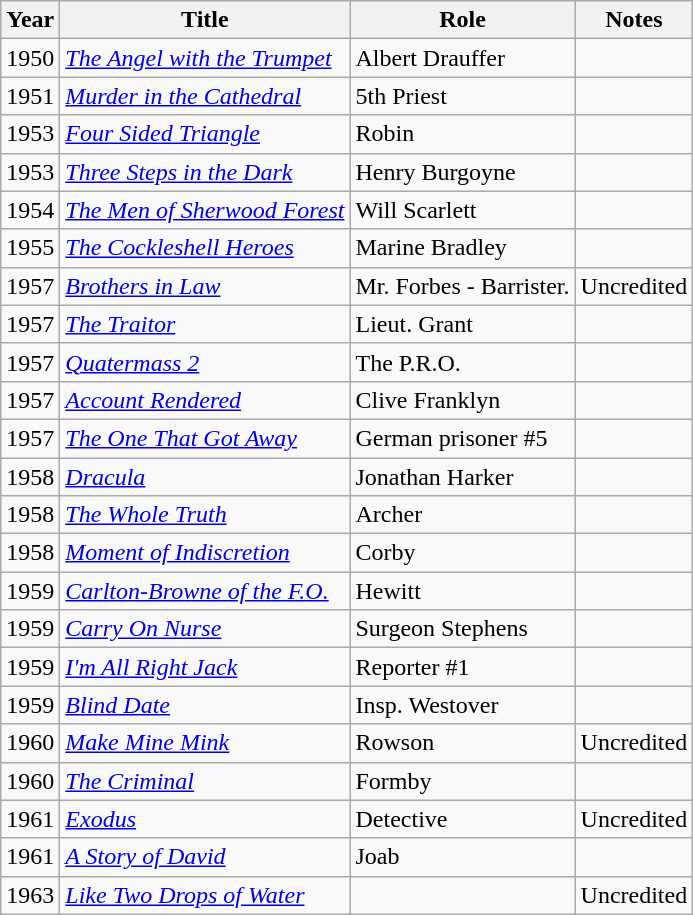<table class="wikitable">
<tr>
<th>Year</th>
<th>Title</th>
<th>Role</th>
<th>Notes</th>
</tr>
<tr>
<td>1950</td>
<td><em><a href='#'>The Angel with the Trumpet</a></em></td>
<td>Albert Drauffer</td>
<td></td>
</tr>
<tr>
<td>1951</td>
<td><em><a href='#'>Murder in the Cathedral</a></em></td>
<td>5th Priest</td>
<td></td>
</tr>
<tr>
<td>1953</td>
<td><em><a href='#'>Four Sided Triangle</a></em></td>
<td>Robin</td>
<td></td>
</tr>
<tr>
<td>1953</td>
<td><em><a href='#'>Three Steps in the Dark</a></em></td>
<td>Henry Burgoyne</td>
<td></td>
</tr>
<tr>
<td>1954</td>
<td><em><a href='#'>The Men of Sherwood Forest</a></em></td>
<td>Will Scarlett</td>
<td></td>
</tr>
<tr>
<td>1955</td>
<td><em><a href='#'>The Cockleshell Heroes</a></em></td>
<td>Marine Bradley</td>
<td></td>
</tr>
<tr>
<td>1957</td>
<td><em><a href='#'>Brothers in Law</a></em></td>
<td>Mr. Forbes - Barrister.</td>
<td>Uncredited</td>
</tr>
<tr>
<td>1957</td>
<td><em><a href='#'>The Traitor</a></em></td>
<td>Lieut. Grant</td>
<td></td>
</tr>
<tr>
<td>1957</td>
<td><em><a href='#'>Quatermass 2</a></em></td>
<td>The P.R.O.</td>
<td></td>
</tr>
<tr>
<td>1957</td>
<td><em><a href='#'>Account Rendered</a></em></td>
<td>Clive Franklyn</td>
<td></td>
</tr>
<tr>
<td>1957</td>
<td><em><a href='#'>The One That Got Away</a></em></td>
<td>German prisoner #5</td>
<td></td>
</tr>
<tr>
<td>1958</td>
<td><em><a href='#'>Dracula</a></em></td>
<td>Jonathan Harker</td>
<td></td>
</tr>
<tr>
<td>1958</td>
<td><em><a href='#'>The Whole Truth</a></em></td>
<td>Archer</td>
<td></td>
</tr>
<tr>
<td>1958</td>
<td><em><a href='#'>Moment of Indiscretion</a></em></td>
<td>Corby</td>
<td></td>
</tr>
<tr>
<td>1959</td>
<td><em><a href='#'>Carlton-Browne of the F.O.</a></em></td>
<td>Hewitt</td>
<td></td>
</tr>
<tr>
<td>1959</td>
<td><em><a href='#'>Carry On Nurse</a></em></td>
<td>Surgeon Stephens</td>
<td></td>
</tr>
<tr>
<td>1959</td>
<td><em><a href='#'>I'm All Right Jack</a></em></td>
<td>Reporter #1</td>
<td></td>
</tr>
<tr>
<td>1959</td>
<td><em><a href='#'>Blind Date</a></em></td>
<td>Insp. Westover</td>
<td></td>
</tr>
<tr>
<td>1960</td>
<td><em><a href='#'>Make Mine Mink</a></em></td>
<td>Rowson</td>
<td>Uncredited</td>
</tr>
<tr>
<td>1960</td>
<td><em><a href='#'>The Criminal</a></em></td>
<td>Formby</td>
<td></td>
</tr>
<tr>
<td>1961</td>
<td><em><a href='#'>Exodus</a></em></td>
<td>Detective</td>
<td>Uncredited</td>
</tr>
<tr>
<td>1961</td>
<td><em><a href='#'>A Story of David</a></em></td>
<td>Joab</td>
<td></td>
</tr>
<tr>
<td>1963</td>
<td><em><a href='#'>Like Two Drops of Water</a></em></td>
<td></td>
<td>Uncredited</td>
</tr>
</table>
